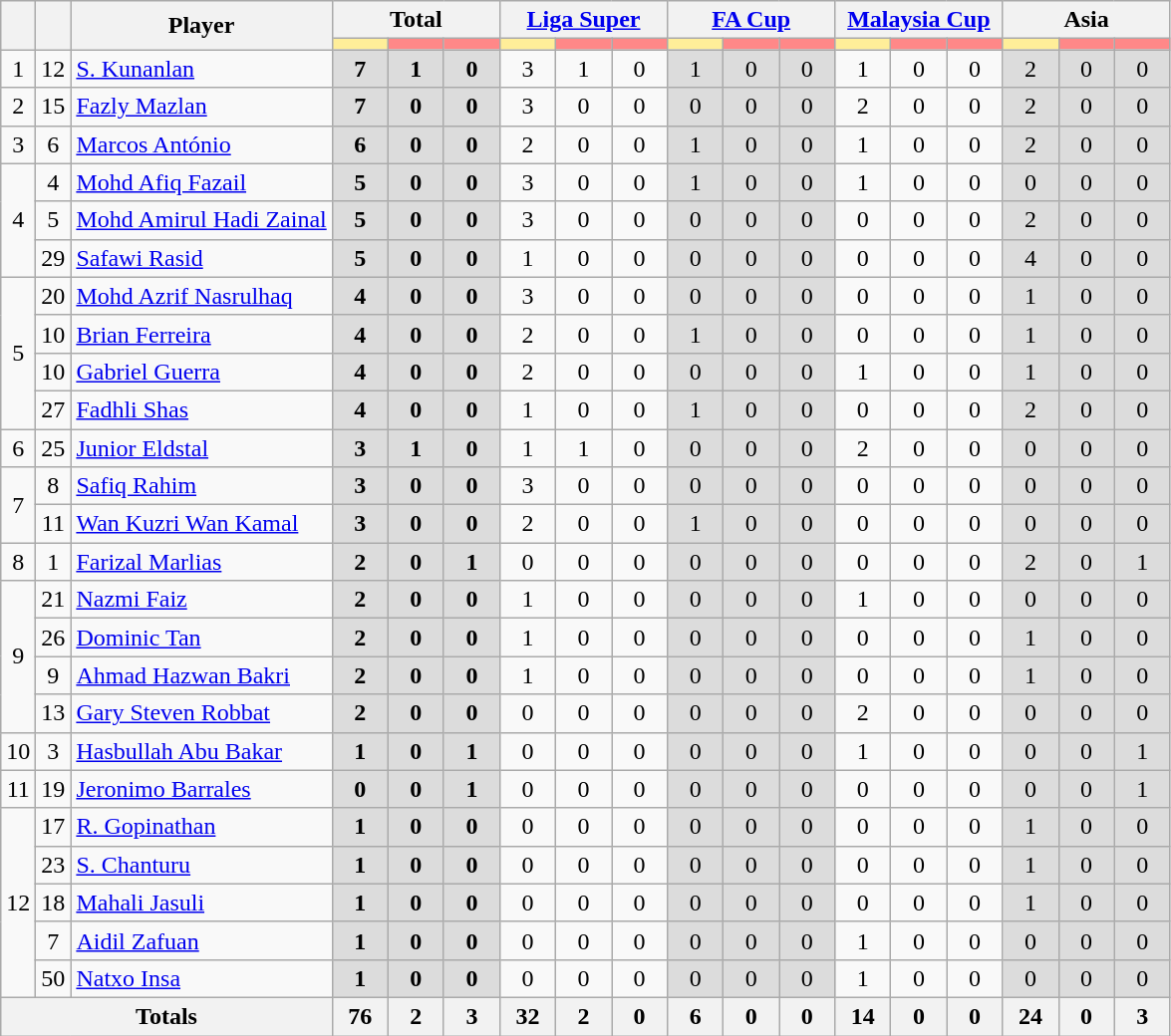<table class="wikitable" style="text-align:center;">
<tr style="text-align:center;">
<th style="width:10px;" rowspan="2"></th>
<th style="width:10px;" rowspan="2"></th>
<th rowspan="2">Player</th>
<th colspan="3">Total</th>
<th colspan="3"><a href='#'>Liga Super</a></th>
<th colspan="3"><a href='#'>FA Cup</a></th>
<th colspan="3"><a href='#'>Malaysia Cup</a></th>
<th colspan="3">Asia</th>
</tr>
<tr>
<th style="width:30px; background:#fe9;"></th>
<th style="width:30px; background:#ff8888;"></th>
<th style="width:30px; background:#ff8888;"></th>
<th style="width:30px; background:#fe9;"></th>
<th style="width:30px; background:#ff8888;"></th>
<th style="width:30px; background:#ff8888;"></th>
<th style="width:30px; background:#fe9;"></th>
<th style="width:30px; background:#ff8888;"></th>
<th style="width:30px; background:#ff8888;"></th>
<th style="width:30px; background:#fe9;"></th>
<th style="width:30px; background:#ff8888;"></th>
<th style="width:30px; background:#ff8888;"></th>
<th style="width:30px; background:#fe9;"></th>
<th style="width:30px; background:#ff8888;"></th>
<th style="width:30px; background:#ff8888;"></th>
</tr>
<tr>
<td rowspan="1">1</td>
<td>12</td>
<td align=left> <a href='#'>S. Kunanlan</a></td>
<td style="background:#DCDCDC"><strong>7</strong> </td>
<td style="background:#DCDCDC"><strong>1</strong> </td>
<td style="background:#DCDCDC"><strong>0</strong> </td>
<td>3 </td>
<td>1 </td>
<td>0 </td>
<td style="background:#DCDCDC">1 </td>
<td style="background:#DCDCDC">0 </td>
<td style="background:#DCDCDC">0 </td>
<td>1 </td>
<td>0 </td>
<td>0 </td>
<td style="background:#DCDCDC">2 </td>
<td style="background:#DCDCDC">0 </td>
<td style="background:#DCDCDC">0 </td>
</tr>
<tr>
<td rowspan="1">2</td>
<td>15</td>
<td align=left> <a href='#'>Fazly Mazlan</a></td>
<td style="background:#DCDCDC"><strong>7</strong> </td>
<td style="background:#DCDCDC"><strong>0</strong> </td>
<td style="background:#DCDCDC"><strong>0</strong> </td>
<td>3 </td>
<td>0 </td>
<td>0 </td>
<td style="background:#DCDCDC">0 </td>
<td style="background:#DCDCDC">0 </td>
<td style="background:#DCDCDC">0 </td>
<td>2 </td>
<td>0 </td>
<td>0 </td>
<td style="background:#DCDCDC">2 </td>
<td style="background:#DCDCDC">0 </td>
<td style="background:#DCDCDC">0 </td>
</tr>
<tr>
<td rowspan="1">3</td>
<td>6</td>
<td align=left> <a href='#'>Marcos António</a></td>
<td style="background:#DCDCDC"><strong>6</strong> </td>
<td style="background:#DCDCDC"><strong>0</strong> </td>
<td style="background:#DCDCDC"><strong>0</strong> </td>
<td>2 </td>
<td>0 </td>
<td>0 </td>
<td style="background:#DCDCDC">1 </td>
<td style="background:#DCDCDC">0 </td>
<td style="background:#DCDCDC">0 </td>
<td>1 </td>
<td>0 </td>
<td>0 </td>
<td style="background:#DCDCDC">2 </td>
<td style="background:#DCDCDC">0 </td>
<td style="background:#DCDCDC">0 </td>
</tr>
<tr>
<td rowspan="3">4</td>
<td>4</td>
<td align=left> <a href='#'>Mohd Afiq Fazail</a></td>
<td style="background:#DCDCDC"><strong>5</strong> </td>
<td style="background:#DCDCDC"><strong>0</strong> </td>
<td style="background:#DCDCDC"><strong>0</strong> </td>
<td>3 </td>
<td>0 </td>
<td>0 </td>
<td style="background:#DCDCDC">1 </td>
<td style="background:#DCDCDC">0 </td>
<td style="background:#DCDCDC">0 </td>
<td>1 </td>
<td>0 </td>
<td>0 </td>
<td style="background:#DCDCDC">0 </td>
<td style="background:#DCDCDC">0 </td>
<td style="background:#DCDCDC">0 </td>
</tr>
<tr>
<td>5</td>
<td align=left> <a href='#'>Mohd Amirul Hadi Zainal</a></td>
<td style="background:#DCDCDC"><strong>5</strong> </td>
<td style="background:#DCDCDC"><strong>0</strong> </td>
<td style="background:#DCDCDC"><strong>0</strong> </td>
<td>3 </td>
<td>0 </td>
<td>0 </td>
<td style="background:#DCDCDC">0 </td>
<td style="background:#DCDCDC">0 </td>
<td style="background:#DCDCDC">0 </td>
<td>0 </td>
<td>0 </td>
<td>0 </td>
<td style="background:#DCDCDC">2 </td>
<td style="background:#DCDCDC">0 </td>
<td style="background:#DCDCDC">0 </td>
</tr>
<tr>
<td>29</td>
<td align=left> <a href='#'>Safawi Rasid</a></td>
<td style="background:#DCDCDC"><strong>5</strong> </td>
<td style="background:#DCDCDC"><strong>0</strong> </td>
<td style="background:#DCDCDC"><strong>0</strong> </td>
<td>1 </td>
<td>0 </td>
<td>0 </td>
<td style="background:#DCDCDC">0 </td>
<td style="background:#DCDCDC">0 </td>
<td style="background:#DCDCDC">0 </td>
<td>0 </td>
<td>0 </td>
<td>0 </td>
<td style="background:#DCDCDC">4 </td>
<td style="background:#DCDCDC">0 </td>
<td style="background:#DCDCDC">0 </td>
</tr>
<tr>
<td rowspan="4">5</td>
<td>20</td>
<td align=left> <a href='#'>Mohd Azrif Nasrulhaq</a></td>
<td style="background:#DCDCDC"><strong>4</strong> </td>
<td style="background:#DCDCDC"><strong>0</strong> </td>
<td style="background:#DCDCDC"><strong>0</strong> </td>
<td>3 </td>
<td>0 </td>
<td>0 </td>
<td style="background:#DCDCDC">0 </td>
<td style="background:#DCDCDC">0 </td>
<td style="background:#DCDCDC">0 </td>
<td>0 </td>
<td>0 </td>
<td>0 </td>
<td style="background:#DCDCDC">1 </td>
<td style="background:#DCDCDC">0 </td>
<td style="background:#DCDCDC">0 </td>
</tr>
<tr>
<td>10</td>
<td align=left> <a href='#'>Brian Ferreira</a></td>
<td style="background:#DCDCDC"><strong>4</strong> </td>
<td style="background:#DCDCDC"><strong>0</strong> </td>
<td style="background:#DCDCDC"><strong>0</strong> </td>
<td>2 </td>
<td>0 </td>
<td>0 </td>
<td style="background:#DCDCDC">1 </td>
<td style="background:#DCDCDC">0 </td>
<td style="background:#DCDCDC">0 </td>
<td>0 </td>
<td>0 </td>
<td>0 </td>
<td style="background:#DCDCDC">1 </td>
<td style="background:#DCDCDC">0 </td>
<td style="background:#DCDCDC">0 </td>
</tr>
<tr>
<td>10</td>
<td align=left> <a href='#'>Gabriel Guerra</a></td>
<td style="background:#DCDCDC"><strong>4</strong> </td>
<td style="background:#DCDCDC"><strong>0</strong> </td>
<td style="background:#DCDCDC"><strong>0</strong> </td>
<td>2 </td>
<td>0 </td>
<td>0 </td>
<td style="background:#DCDCDC">0 </td>
<td style="background:#DCDCDC">0 </td>
<td style="background:#DCDCDC">0 </td>
<td>1 </td>
<td>0 </td>
<td>0 </td>
<td style="background:#DCDCDC">1 </td>
<td style="background:#DCDCDC">0 </td>
<td style="background:#DCDCDC">0 </td>
</tr>
<tr>
<td>27</td>
<td align=left> <a href='#'>Fadhli Shas</a></td>
<td style="background:#DCDCDC"><strong>4</strong> </td>
<td style="background:#DCDCDC"><strong>0</strong> </td>
<td style="background:#DCDCDC"><strong>0</strong> </td>
<td>1 </td>
<td>0 </td>
<td>0 </td>
<td style="background:#DCDCDC">1 </td>
<td style="background:#DCDCDC">0 </td>
<td style="background:#DCDCDC">0 </td>
<td>0 </td>
<td>0 </td>
<td>0 </td>
<td style="background:#DCDCDC">2 </td>
<td style="background:#DCDCDC">0 </td>
<td style="background:#DCDCDC">0 </td>
</tr>
<tr>
<td rowspan="1">6</td>
<td>25</td>
<td align=left> <a href='#'>Junior Eldstal</a></td>
<td style="background:#DCDCDC"><strong>3</strong> </td>
<td style="background:#DCDCDC"><strong>1</strong> </td>
<td style="background:#DCDCDC"><strong>0</strong> </td>
<td>1 </td>
<td>1 </td>
<td>0 </td>
<td style="background:#DCDCDC">0 </td>
<td style="background:#DCDCDC">0 </td>
<td style="background:#DCDCDC">0 </td>
<td>2 </td>
<td>0 </td>
<td>0 </td>
<td style="background:#DCDCDC">0 </td>
<td style="background:#DCDCDC">0 </td>
<td style="background:#DCDCDC">0 </td>
</tr>
<tr>
<td rowspan="2">7</td>
<td>8</td>
<td align=left> <a href='#'>Safiq Rahim</a></td>
<td style="background:#DCDCDC"><strong>3</strong> </td>
<td style="background:#DCDCDC"><strong>0</strong> </td>
<td style="background:#DCDCDC"><strong>0</strong> </td>
<td>3 </td>
<td>0 </td>
<td>0 </td>
<td style="background:#DCDCDC">0 </td>
<td style="background:#DCDCDC">0 </td>
<td style="background:#DCDCDC">0 </td>
<td>0 </td>
<td>0 </td>
<td>0 </td>
<td style="background:#DCDCDC">0 </td>
<td style="background:#DCDCDC">0 </td>
<td style="background:#DCDCDC">0 </td>
</tr>
<tr>
<td>11</td>
<td align=left> <a href='#'>Wan Kuzri Wan Kamal</a></td>
<td style="background:#DCDCDC"><strong>3</strong> </td>
<td style="background:#DCDCDC"><strong>0</strong> </td>
<td style="background:#DCDCDC"><strong>0</strong> </td>
<td>2 </td>
<td>0 </td>
<td>0 </td>
<td style="background:#DCDCDC">1 </td>
<td style="background:#DCDCDC">0 </td>
<td style="background:#DCDCDC">0 </td>
<td>0 </td>
<td>0 </td>
<td>0 </td>
<td style="background:#DCDCDC">0 </td>
<td style="background:#DCDCDC">0 </td>
<td style="background:#DCDCDC">0 </td>
</tr>
<tr>
<td rowspan="1">8</td>
<td>1</td>
<td align=left> <a href='#'>Farizal Marlias</a></td>
<td style="background:#DCDCDC"><strong>2</strong> </td>
<td style="background:#DCDCDC"><strong>0</strong> </td>
<td style="background:#DCDCDC"><strong>1</strong> </td>
<td>0 </td>
<td>0 </td>
<td>0 </td>
<td style="background:#DCDCDC">0 </td>
<td style="background:#DCDCDC">0 </td>
<td style="background:#DCDCDC">0 </td>
<td>0 </td>
<td>0 </td>
<td>0 </td>
<td style="background:#DCDCDC">2 </td>
<td style="background:#DCDCDC">0 </td>
<td style="background:#DCDCDC">1 </td>
</tr>
<tr>
<td rowspan="4">9</td>
<td>21</td>
<td align=left> <a href='#'>Nazmi Faiz</a></td>
<td style="background:#DCDCDC"><strong>2</strong> </td>
<td style="background:#DCDCDC"><strong>0</strong> </td>
<td style="background:#DCDCDC"><strong>0</strong> </td>
<td>1 </td>
<td>0 </td>
<td>0 </td>
<td style="background:#DCDCDC">0 </td>
<td style="background:#DCDCDC">0 </td>
<td style="background:#DCDCDC">0 </td>
<td>1 </td>
<td>0 </td>
<td>0 </td>
<td style="background:#DCDCDC">0 </td>
<td style="background:#DCDCDC">0 </td>
<td style="background:#DCDCDC">0 </td>
</tr>
<tr>
<td>26</td>
<td align=left> <a href='#'>Dominic Tan</a></td>
<td style="background:#DCDCDC"><strong>2</strong> </td>
<td style="background:#DCDCDC"><strong>0</strong> </td>
<td style="background:#DCDCDC"><strong>0</strong> </td>
<td>1 </td>
<td>0 </td>
<td>0 </td>
<td style="background:#DCDCDC">0 </td>
<td style="background:#DCDCDC">0 </td>
<td style="background:#DCDCDC">0 </td>
<td>0 </td>
<td>0 </td>
<td>0 </td>
<td style="background:#DCDCDC">1 </td>
<td style="background:#DCDCDC">0 </td>
<td style="background:#DCDCDC">0 </td>
</tr>
<tr>
<td>9</td>
<td align=left> <a href='#'>Ahmad Hazwan Bakri</a></td>
<td style="background:#DCDCDC"><strong>2</strong> </td>
<td style="background:#DCDCDC"><strong>0</strong> </td>
<td style="background:#DCDCDC"><strong>0</strong> </td>
<td>1 </td>
<td>0 </td>
<td>0 </td>
<td style="background:#DCDCDC">0 </td>
<td style="background:#DCDCDC">0 </td>
<td style="background:#DCDCDC">0 </td>
<td>0 </td>
<td>0 </td>
<td>0 </td>
<td style="background:#DCDCDC">1 </td>
<td style="background:#DCDCDC">0 </td>
<td style="background:#DCDCDC">0 </td>
</tr>
<tr>
<td>13</td>
<td align=left> <a href='#'>Gary Steven Robbat</a></td>
<td style="background:#DCDCDC"><strong>2</strong> </td>
<td style="background:#DCDCDC"><strong>0</strong> </td>
<td style="background:#DCDCDC"><strong>0</strong> </td>
<td>0 </td>
<td>0 </td>
<td>0 </td>
<td style="background:#DCDCDC">0 </td>
<td style="background:#DCDCDC">0 </td>
<td style="background:#DCDCDC">0 </td>
<td>2 </td>
<td>0 </td>
<td>0 </td>
<td style="background:#DCDCDC">0 </td>
<td style="background:#DCDCDC">0 </td>
<td style="background:#DCDCDC">0 </td>
</tr>
<tr>
<td rowspan="1">10</td>
<td>3</td>
<td align=left> <a href='#'>Hasbullah Abu Bakar</a></td>
<td style="background:#DCDCDC"><strong>1</strong> </td>
<td style="background:#DCDCDC"><strong>0</strong> </td>
<td style="background:#DCDCDC"><strong>1</strong> </td>
<td>0 </td>
<td>0 </td>
<td>0 </td>
<td style="background:#DCDCDC">0 </td>
<td style="background:#DCDCDC">0 </td>
<td style="background:#DCDCDC">0 </td>
<td>1 </td>
<td>0 </td>
<td>0 </td>
<td style="background:#DCDCDC">0 </td>
<td style="background:#DCDCDC">0 </td>
<td style="background:#DCDCDC">1 </td>
</tr>
<tr>
<td rowspan="1">11</td>
<td>19</td>
<td align=left> <a href='#'>Jeronimo Barrales</a></td>
<td style="background:#DCDCDC"><strong>0</strong> </td>
<td style="background:#DCDCDC"><strong>0</strong> </td>
<td style="background:#DCDCDC"><strong>1</strong> </td>
<td>0 </td>
<td>0 </td>
<td>0 </td>
<td style="background:#DCDCDC">0 </td>
<td style="background:#DCDCDC">0 </td>
<td style="background:#DCDCDC">0 </td>
<td>0 </td>
<td>0 </td>
<td>0 </td>
<td style="background:#DCDCDC">0 </td>
<td style="background:#DCDCDC">0 </td>
<td style="background:#DCDCDC">1 </td>
</tr>
<tr>
<td rowspan="5">12</td>
<td>17</td>
<td align=left> <a href='#'>R. Gopinathan</a></td>
<td style="background:#DCDCDC"><strong>1</strong> </td>
<td style="background:#DCDCDC"><strong>0</strong> </td>
<td style="background:#DCDCDC"><strong>0</strong> </td>
<td>0 </td>
<td>0 </td>
<td>0 </td>
<td style="background:#DCDCDC">0 </td>
<td style="background:#DCDCDC">0 </td>
<td style="background:#DCDCDC">0 </td>
<td>0 </td>
<td>0 </td>
<td>0 </td>
<td style="background:#DCDCDC">1 </td>
<td style="background:#DCDCDC">0 </td>
<td style="background:#DCDCDC">0 </td>
</tr>
<tr>
<td>23</td>
<td align=left> <a href='#'>S. Chanturu</a></td>
<td style="background:#DCDCDC"><strong>1</strong> </td>
<td style="background:#DCDCDC"><strong>0</strong> </td>
<td style="background:#DCDCDC"><strong>0</strong> </td>
<td>0 </td>
<td>0 </td>
<td>0 </td>
<td style="background:#DCDCDC">0 </td>
<td style="background:#DCDCDC">0 </td>
<td style="background:#DCDCDC">0 </td>
<td>0 </td>
<td>0 </td>
<td>0 </td>
<td style="background:#DCDCDC">1 </td>
<td style="background:#DCDCDC">0 </td>
<td style="background:#DCDCDC">0 </td>
</tr>
<tr>
<td>18</td>
<td align=left> <a href='#'>Mahali Jasuli</a></td>
<td style="background:#DCDCDC"><strong>1</strong> </td>
<td style="background:#DCDCDC"><strong>0</strong> </td>
<td style="background:#DCDCDC"><strong>0</strong> </td>
<td>0 </td>
<td>0 </td>
<td>0 </td>
<td style="background:#DCDCDC">0 </td>
<td style="background:#DCDCDC">0 </td>
<td style="background:#DCDCDC">0 </td>
<td>0 </td>
<td>0 </td>
<td>0 </td>
<td style="background:#DCDCDC">1 </td>
<td style="background:#DCDCDC">0 </td>
<td style="background:#DCDCDC">0 </td>
</tr>
<tr>
<td>7</td>
<td align=left> <a href='#'>Aidil Zafuan</a></td>
<td style="background:#DCDCDC"><strong>1</strong> </td>
<td style="background:#DCDCDC"><strong>0</strong> </td>
<td style="background:#DCDCDC"><strong>0</strong> </td>
<td>0 </td>
<td>0 </td>
<td>0 </td>
<td style="background:#DCDCDC">0 </td>
<td style="background:#DCDCDC">0 </td>
<td style="background:#DCDCDC">0 </td>
<td>1 </td>
<td>0 </td>
<td>0 </td>
<td style="background:#DCDCDC">0 </td>
<td style="background:#DCDCDC">0 </td>
<td style="background:#DCDCDC">0 </td>
</tr>
<tr>
<td>50</td>
<td align=left> <a href='#'>Natxo Insa</a></td>
<td style="background:#DCDCDC"><strong>1</strong> </td>
<td style="background:#DCDCDC"><strong>0</strong> </td>
<td style="background:#DCDCDC"><strong>0</strong> </td>
<td>0 </td>
<td>0 </td>
<td>0 </td>
<td style="background:#DCDCDC">0 </td>
<td style="background:#DCDCDC">0 </td>
<td style="background:#DCDCDC">0 </td>
<td>1 </td>
<td>0 </td>
<td>0 </td>
<td style="background:#DCDCDC">0 </td>
<td style="background:#DCDCDC">0 </td>
<td style="background:#DCDCDC">0 </td>
</tr>
<tr>
<th colspan="3">Totals</th>
<th>76 </th>
<th>2 </th>
<th>3 </th>
<th>32 </th>
<th>2 </th>
<th>0 </th>
<th>6 </th>
<th>0 </th>
<th>0 </th>
<th>14 </th>
<th>0 </th>
<th>0 </th>
<th>24 </th>
<th>0 </th>
<th>3 </th>
</tr>
</table>
